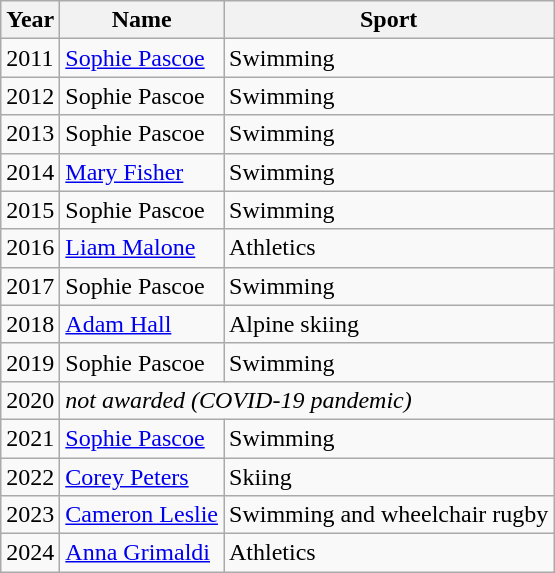<table class="wikitable">
<tr>
<th>Year</th>
<th>Name</th>
<th>Sport</th>
</tr>
<tr>
<td>2011</td>
<td><a href='#'>Sophie Pascoe</a></td>
<td>Swimming</td>
</tr>
<tr>
<td>2012</td>
<td>Sophie Pascoe</td>
<td>Swimming</td>
</tr>
<tr>
<td>2013</td>
<td>Sophie Pascoe</td>
<td>Swimming</td>
</tr>
<tr>
<td>2014</td>
<td><a href='#'>Mary Fisher</a></td>
<td>Swimming</td>
</tr>
<tr>
<td>2015</td>
<td>Sophie Pascoe</td>
<td>Swimming</td>
</tr>
<tr>
<td>2016</td>
<td><a href='#'>Liam Malone</a></td>
<td>Athletics</td>
</tr>
<tr>
<td>2017</td>
<td>Sophie Pascoe</td>
<td>Swimming</td>
</tr>
<tr>
<td>2018</td>
<td><a href='#'>Adam Hall</a></td>
<td>Alpine skiing</td>
</tr>
<tr>
<td>2019</td>
<td>Sophie Pascoe</td>
<td>Swimming</td>
</tr>
<tr>
<td>2020</td>
<td colspan="2"><em>not awarded (COVID-19 pandemic)</em></td>
</tr>
<tr>
<td>2021</td>
<td><a href='#'>Sophie Pascoe</a></td>
<td>Swimming</td>
</tr>
<tr>
<td>2022</td>
<td><a href='#'>Corey Peters</a></td>
<td>Skiing</td>
</tr>
<tr>
<td>2023</td>
<td><a href='#'>Cameron Leslie</a></td>
<td>Swimming and wheelchair rugby</td>
</tr>
<tr>
<td>2024</td>
<td><a href='#'>Anna Grimaldi</a></td>
<td>Athletics</td>
</tr>
</table>
